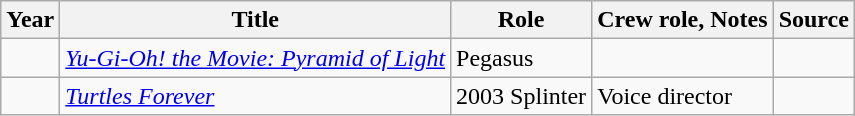<table class="wikitable sortable plainrowheaders">
<tr>
<th>Year</th>
<th>Title</th>
<th>Role</th>
<th class="unsortable">Crew role, Notes</th>
<th class="unsortable">Source</th>
</tr>
<tr>
<td></td>
<td><em><a href='#'>Yu-Gi-Oh! the Movie: Pyramid of Light</a></em></td>
<td>Pegasus</td>
<td></td>
<td></td>
</tr>
<tr>
<td></td>
<td><em><a href='#'>Turtles Forever</a></em></td>
<td>2003 Splinter</td>
<td>Voice director</td>
<td></td>
</tr>
</table>
